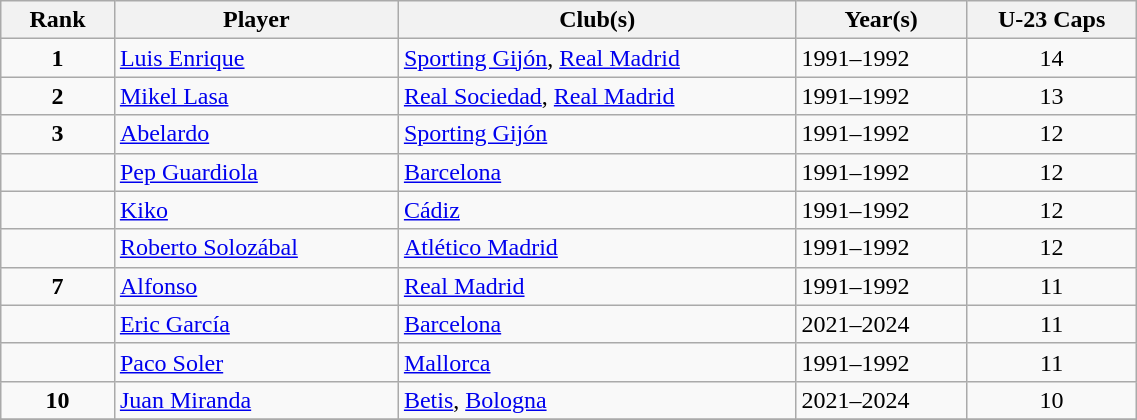<table class="wikitable" width=60%>
<tr>
<th width = 10%>Rank</th>
<th width = 25%>Player</th>
<th width = 35%>Club(s)</th>
<th width = 15%>Year(s)</th>
<th width = 15%>U-23 Caps</th>
</tr>
<tr>
<td align=center><strong>1</strong></td>
<td><a href='#'>Luis Enrique</a></td>
<td><a href='#'>Sporting Gijón</a>, <a href='#'>Real Madrid</a></td>
<td>1991–1992</td>
<td align=center>14</td>
</tr>
<tr>
<td align=center><strong>2</strong></td>
<td><a href='#'>Mikel Lasa</a></td>
<td><a href='#'>Real Sociedad</a>, <a href='#'>Real Madrid</a></td>
<td>1991–1992</td>
<td align=center>13</td>
</tr>
<tr>
<td align=center><strong>3</strong></td>
<td><a href='#'>Abelardo</a></td>
<td><a href='#'>Sporting Gijón</a></td>
<td>1991–1992</td>
<td align=center>12</td>
</tr>
<tr>
<td align=center> </td>
<td><a href='#'>Pep Guardiola</a></td>
<td><a href='#'>Barcelona</a></td>
<td>1991–1992</td>
<td align=center>12</td>
</tr>
<tr>
<td align=center> </td>
<td><a href='#'>Kiko</a></td>
<td><a href='#'>Cádiz</a></td>
<td>1991–1992</td>
<td align=center>12</td>
</tr>
<tr>
<td align=center> </td>
<td><a href='#'>Roberto Solozábal</a></td>
<td><a href='#'>Atlético Madrid</a></td>
<td>1991–1992</td>
<td align=center>12</td>
</tr>
<tr>
<td align=center><strong>7</strong></td>
<td><a href='#'>Alfonso</a></td>
<td><a href='#'>Real Madrid</a></td>
<td>1991–1992</td>
<td align=center>11</td>
</tr>
<tr>
<td align=center> </td>
<td><a href='#'>Eric García</a></td>
<td><a href='#'>Barcelona</a></td>
<td>2021–2024</td>
<td align=center>11</td>
</tr>
<tr>
<td align=center> </td>
<td><a href='#'>Paco Soler</a></td>
<td><a href='#'>Mallorca</a></td>
<td>1991–1992</td>
<td align=center>11</td>
</tr>
<tr>
<td align=center><strong>10</strong></td>
<td><a href='#'>Juan Miranda</a></td>
<td><a href='#'>Betis</a>, <a href='#'>Bologna</a></td>
<td>2021–2024</td>
<td align=center>10</td>
</tr>
<tr>
</tr>
</table>
